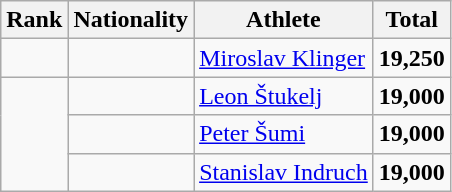<table class="wikitable">
<tr>
<th>Rank</th>
<th>Nationality</th>
<th>Athlete</th>
<th>Total</th>
</tr>
<tr>
<td></td>
<td></td>
<td><a href='#'>Miroslav Klinger</a></td>
<td><strong>19,250</strong></td>
</tr>
<tr>
<td rowspan="3"></td>
<td></td>
<td><a href='#'>Leon Štukelj</a></td>
<td><strong>19,000</strong></td>
</tr>
<tr>
<td></td>
<td><a href='#'>Peter Šumi</a></td>
<td><strong>19,000</strong></td>
</tr>
<tr>
<td></td>
<td><a href='#'>Stanislav Indruch</a></td>
<td><strong>19,000</strong></td>
</tr>
</table>
